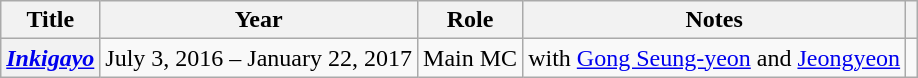<table class="wikitable plainrowheaders">
<tr>
<th scope="col">Title</th>
<th scope="col">Year</th>
<th scope="col">Role</th>
<th scope="col">Notes</th>
<th scope="col" class="unsortable"></th>
</tr>
<tr>
<th scope="row"><em><a href='#'>Inkigayo</a></em></th>
<td>July 3, 2016 – January 22, 2017</td>
<td>Main MC</td>
<td>with <a href='#'>Gong Seung-yeon</a> and <a href='#'>Jeongyeon</a></td>
<td style="text-align:center"></td>
</tr>
</table>
